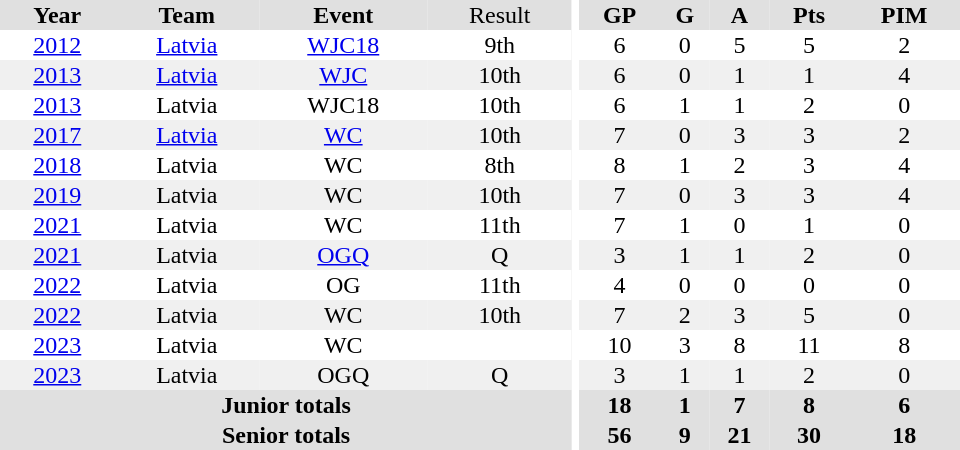<table border="0" cellpadding="1" cellspacing="0" ID="Table3" style="text-align:center; width:40em">
<tr ALIGN="center" bgcolor="#e0e0e0">
<th>Year</th>
<th>Team</th>
<th>Event</th>
<td>Result</td>
<th rowspan="99" bgcolor="#ffffff"></th>
<th>GP</th>
<th>G</th>
<th>A</th>
<th>Pts</th>
<th>PIM</th>
</tr>
<tr>
<td><a href='#'>2012</a></td>
<td><a href='#'>Latvia</a></td>
<td><a href='#'>WJC18</a></td>
<td>9th</td>
<td>6</td>
<td>0</td>
<td>5</td>
<td>5</td>
<td>2</td>
</tr>
<tr bgcolor="#f0f0f0">
<td><a href='#'>2013</a></td>
<td><a href='#'>Latvia</a></td>
<td><a href='#'>WJC</a></td>
<td>10th</td>
<td>6</td>
<td>0</td>
<td>1</td>
<td>1</td>
<td>4</td>
</tr>
<tr>
<td><a href='#'>2013</a></td>
<td>Latvia</td>
<td>WJC18</td>
<td>10th</td>
<td>6</td>
<td>1</td>
<td>1</td>
<td>2</td>
<td>0</td>
</tr>
<tr bgcolor="#f0f0f0">
<td><a href='#'>2017</a></td>
<td><a href='#'>Latvia</a></td>
<td><a href='#'>WC</a></td>
<td>10th</td>
<td>7</td>
<td>0</td>
<td>3</td>
<td>3</td>
<td>2</td>
</tr>
<tr>
<td><a href='#'>2018</a></td>
<td>Latvia</td>
<td>WC</td>
<td>8th</td>
<td>8</td>
<td>1</td>
<td>2</td>
<td>3</td>
<td>4</td>
</tr>
<tr bgcolor="#f0f0f0">
<td><a href='#'>2019</a></td>
<td>Latvia</td>
<td>WC</td>
<td>10th</td>
<td>7</td>
<td>0</td>
<td>3</td>
<td>3</td>
<td>4</td>
</tr>
<tr>
<td><a href='#'>2021</a></td>
<td>Latvia</td>
<td>WC</td>
<td>11th</td>
<td>7</td>
<td>1</td>
<td>0</td>
<td>1</td>
<td>0</td>
</tr>
<tr bgcolor="#f0f0f0">
<td><a href='#'>2021</a></td>
<td>Latvia</td>
<td><a href='#'>OGQ</a></td>
<td>Q</td>
<td>3</td>
<td>1</td>
<td>1</td>
<td>2</td>
<td>0</td>
</tr>
<tr>
<td><a href='#'>2022</a></td>
<td>Latvia</td>
<td>OG</td>
<td>11th</td>
<td>4</td>
<td>0</td>
<td>0</td>
<td>0</td>
<td>0</td>
</tr>
<tr bgcolor="#f0f0f0">
<td><a href='#'>2022</a></td>
<td>Latvia</td>
<td>WC</td>
<td>10th</td>
<td>7</td>
<td>2</td>
<td>3</td>
<td>5</td>
<td>0</td>
</tr>
<tr>
<td><a href='#'>2023</a></td>
<td>Latvia</td>
<td>WC</td>
<td></td>
<td>10</td>
<td>3</td>
<td>8</td>
<td>11</td>
<td>8</td>
</tr>
<tr bgcolor="#f0f0f0">
<td><a href='#'>2023</a></td>
<td>Latvia</td>
<td>OGQ</td>
<td>Q</td>
<td>3</td>
<td>1</td>
<td>1</td>
<td>2</td>
<td>0</td>
</tr>
<tr bgcolor="#e0e0e0">
<th colspan="4">Junior totals</th>
<th>18</th>
<th>1</th>
<th>7</th>
<th>8</th>
<th>6</th>
</tr>
<tr bgcolor="#e0e0e0">
<th colspan="4">Senior totals</th>
<th>56</th>
<th>9</th>
<th>21</th>
<th>30</th>
<th>18</th>
</tr>
</table>
